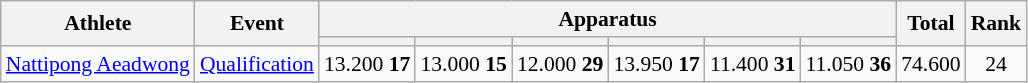<table class="wikitable" style="font-size:90%">
<tr>
<th rowspan=2>Athlete</th>
<th rowspan=2>Event</th>
<th colspan =6>Apparatus</th>
<th rowspan=2>Total</th>
<th rowspan=2>Rank</th>
</tr>
<tr style="font-size:95%">
<th></th>
<th></th>
<th></th>
<th></th>
<th></th>
<th></th>
</tr>
<tr align=center>
<td align=left><a href='#'>Nattipong Aeadwong</a></td>
<td align=left><a href='#'>Qualification</a></td>
<td>13.200	<strong>17	</strong></td>
<td>13.000	<strong>15</strong></td>
<td>12.000	<strong>29</strong></td>
<td>13.950	<strong>17</strong></td>
<td>11.400	<strong>31</strong></td>
<td>11.050	<strong>36</strong></td>
<td>74.600</td>
<td>24</td>
</tr>
</table>
